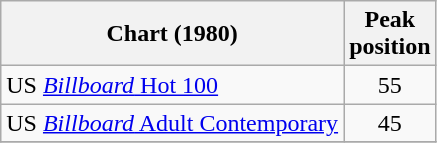<table class="wikitable sortable">
<tr>
<th>Chart (1980)</th>
<th>Peak<br>position</th>
</tr>
<tr>
<td>US <a href='#'><em>Billboard</em> Hot 100</a></td>
<td style="text-align:center;">55</td>
</tr>
<tr>
<td>US <a href='#'><em>Billboard</em> Adult Contemporary</a></td>
<td style="text-align:center;">45</td>
</tr>
<tr>
</tr>
</table>
